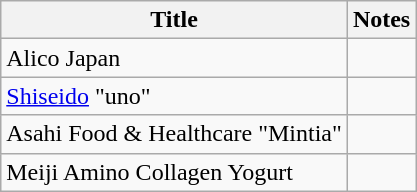<table class="wikitable">
<tr>
<th>Title</th>
<th>Notes</th>
</tr>
<tr>
<td>Alico Japan</td>
<td></td>
</tr>
<tr>
<td><a href='#'>Shiseido</a> "uno"</td>
<td></td>
</tr>
<tr>
<td>Asahi Food & Healthcare "Mintia"</td>
<td></td>
</tr>
<tr>
<td>Meiji Amino Collagen Yogurt</td>
<td></td>
</tr>
</table>
